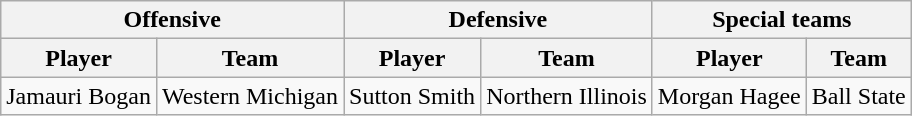<table class="wikitable" style="display: inline-table;">
<tr>
<th colspan="2">Offensive</th>
<th colspan="2">Defensive</th>
<th colspan="2">Special teams</th>
</tr>
<tr>
<th>Player</th>
<th>Team</th>
<th>Player</th>
<th>Team</th>
<th>Player</th>
<th>Team</th>
</tr>
<tr>
<td>Jamauri Bogan</td>
<td>Western Michigan</td>
<td>Sutton Smith</td>
<td>Northern Illinois</td>
<td>Morgan Hagee</td>
<td>Ball State</td>
</tr>
</table>
